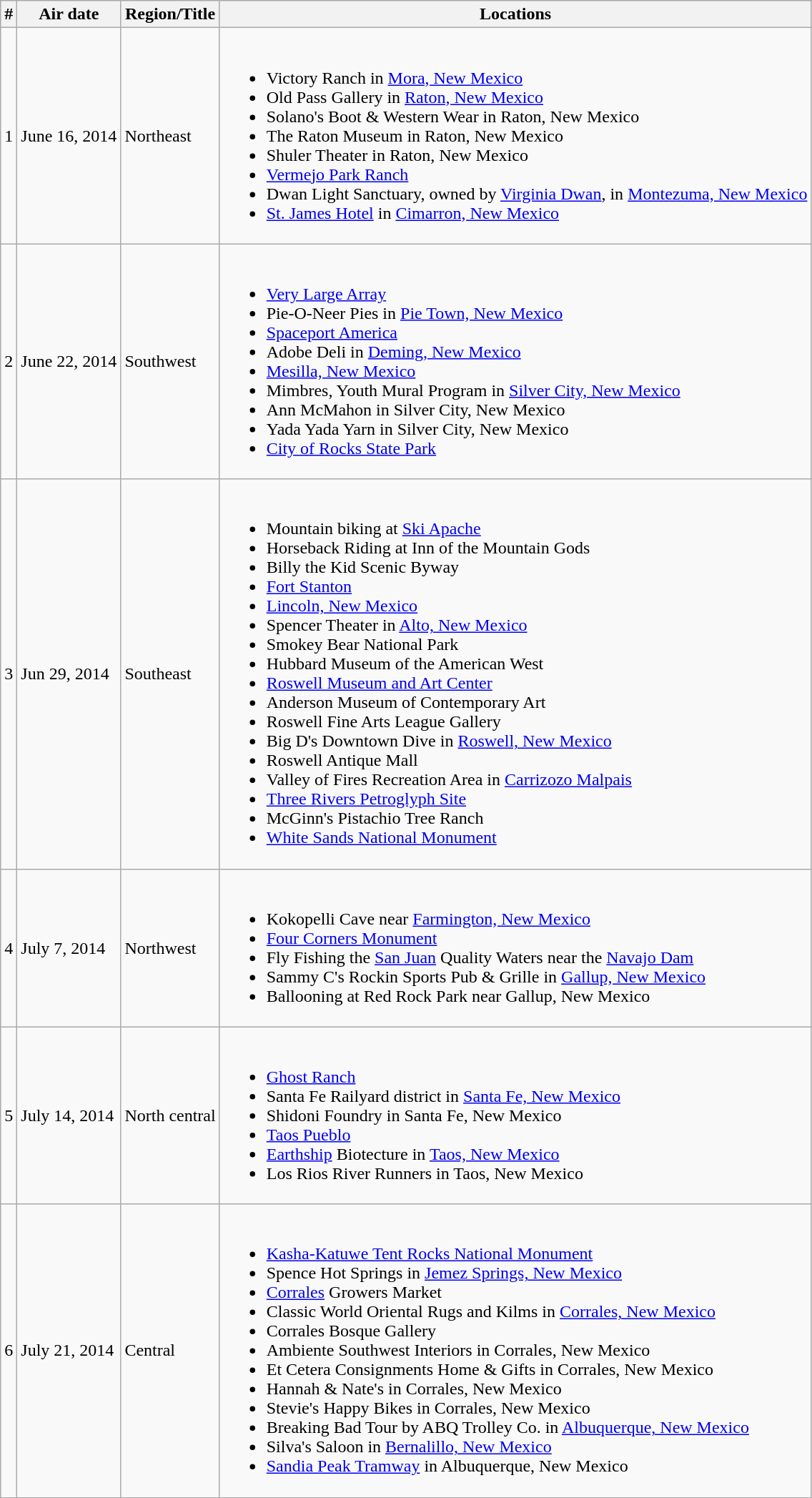<table class="wikitable">
<tr style="background:#EFEFEF">
<th>#</th>
<th>Air date</th>
<th>Region/Title</th>
<th>Locations</th>
</tr>
<tr>
<td>1</td>
<td>June 16, 2014</td>
<td>Northeast</td>
<td><br><ul><li>Victory Ranch in <a href='#'>Mora, New Mexico</a></li><li>Old Pass Gallery in <a href='#'>Raton, New Mexico</a></li><li>Solano's Boot & Western Wear in Raton, New Mexico</li><li>The Raton Museum in Raton, New Mexico</li><li>Shuler Theater in Raton, New Mexico</li><li><a href='#'>Vermejo Park Ranch</a></li><li>Dwan Light Sanctuary, owned by <a href='#'>Virginia Dwan</a>, in <a href='#'>Montezuma, New Mexico</a></li><li><a href='#'>St. James Hotel</a> in <a href='#'>Cimarron, New Mexico</a></li></ul></td>
</tr>
<tr>
<td>2</td>
<td>June 22, 2014</td>
<td>Southwest</td>
<td><br><ul><li><a href='#'>Very Large Array</a></li><li>Pie-O-Neer Pies in <a href='#'>Pie Town, New Mexico</a></li><li><a href='#'>Spaceport America</a></li><li>Adobe Deli in <a href='#'>Deming, New Mexico</a></li><li><a href='#'>Mesilla, New Mexico</a></li><li>Mimbres, Youth Mural Program in <a href='#'>Silver City, New Mexico</a></li><li>Ann McMahon in Silver City, New Mexico</li><li>Yada Yada Yarn in Silver City, New Mexico</li><li><a href='#'>City of Rocks State Park</a></li></ul></td>
</tr>
<tr>
<td>3</td>
<td>Jun 29, 2014</td>
<td>Southeast</td>
<td><br><ul><li>Mountain biking at <a href='#'>Ski Apache</a></li><li>Horseback Riding at Inn of the Mountain Gods</li><li>Billy the Kid Scenic Byway</li><li><a href='#'>Fort Stanton</a></li><li><a href='#'>Lincoln, New Mexico</a></li><li>Spencer Theater in <a href='#'>Alto, New Mexico</a></li><li>Smokey Bear National Park</li><li>Hubbard Museum of the American West</li><li><a href='#'>Roswell Museum and Art Center</a></li><li>Anderson Museum of Contemporary Art</li><li>Roswell Fine Arts League Gallery</li><li>Big D's Downtown Dive in <a href='#'>Roswell, New Mexico</a></li><li>Roswell Antique Mall</li><li>Valley of Fires Recreation Area in <a href='#'>Carrizozo Malpais</a></li><li><a href='#'>Three Rivers Petroglyph Site</a></li><li>McGinn's Pistachio Tree Ranch</li><li><a href='#'>White Sands National Monument</a></li></ul></td>
</tr>
<tr>
<td>4</td>
<td>July 7, 2014</td>
<td>Northwest</td>
<td><br><ul><li>Kokopelli Cave near <a href='#'>Farmington, New Mexico</a></li><li><a href='#'>Four Corners Monument</a></li><li>Fly Fishing the <a href='#'>San Juan</a> Quality Waters near the <a href='#'>Navajo Dam</a></li><li>Sammy C's Rockin Sports Pub & Grille in <a href='#'>Gallup, New Mexico</a></li><li>Ballooning at Red Rock Park near Gallup, New Mexico</li></ul></td>
</tr>
<tr>
<td>5</td>
<td>July 14, 2014</td>
<td>North central</td>
<td><br><ul><li><a href='#'>Ghost Ranch</a></li><li>Santa Fe Railyard district in <a href='#'>Santa Fe, New Mexico</a></li><li>Shidoni Foundry in Santa Fe, New Mexico</li><li><a href='#'>Taos Pueblo</a></li><li><a href='#'>Earthship</a> Biotecture in <a href='#'>Taos, New Mexico</a></li><li>Los Rios River Runners in Taos, New Mexico</li></ul></td>
</tr>
<tr>
<td>6</td>
<td>July 21, 2014</td>
<td>Central</td>
<td><br><ul><li><a href='#'>Kasha-Katuwe Tent Rocks National Monument</a></li><li>Spence Hot Springs in <a href='#'>Jemez Springs, New Mexico</a></li><li><a href='#'>Corrales</a> Growers Market</li><li>Classic World Oriental Rugs and Kilms in <a href='#'>Corrales, New Mexico</a></li><li>Corrales Bosque Gallery</li><li>Ambiente Southwest Interiors in Corrales, New Mexico</li><li>Et Cetera Consignments Home & Gifts in Corrales, New Mexico</li><li>Hannah & Nate's in Corrales, New Mexico</li><li>Stevie's Happy Bikes in Corrales, New Mexico</li><li>Breaking Bad Tour by ABQ Trolley Co. in <a href='#'>Albuquerque, New Mexico</a></li><li>Silva's Saloon in <a href='#'>Bernalillo, New Mexico</a></li><li><a href='#'>Sandia Peak Tramway</a> in Albuquerque, New Mexico</li></ul></td>
</tr>
</table>
